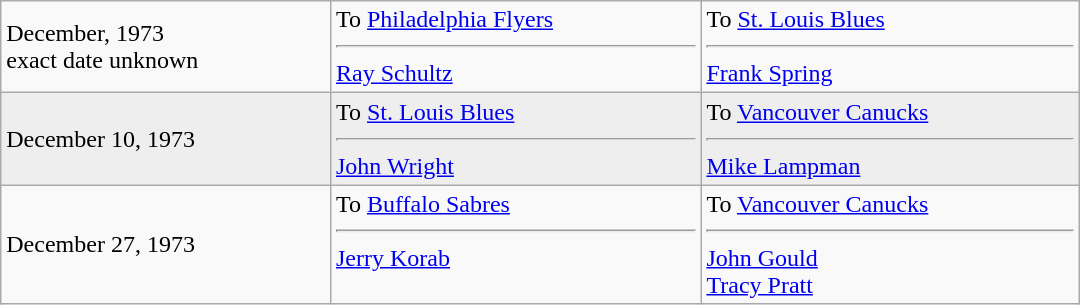<table cellspacing=0 class="wikitable" style="border:1px solid #999999; width:720px;">
<tr>
<td>December, 1973<br>exact date unknown</td>
<td valign="top">To <a href='#'>Philadelphia Flyers</a><hr><a href='#'>Ray Schultz</a></td>
<td valign="top">To <a href='#'>St. Louis Blues</a><hr><a href='#'>Frank Spring</a></td>
</tr>
<tr bgcolor="#eeeeee">
<td>December 10, 1973</td>
<td valign="top">To <a href='#'>St. Louis Blues</a><hr><a href='#'>John Wright</a></td>
<td valign="top">To <a href='#'>Vancouver Canucks</a><hr><a href='#'>Mike Lampman</a></td>
</tr>
<tr>
<td>December 27, 1973</td>
<td valign="top">To <a href='#'>Buffalo Sabres</a><hr><a href='#'>Jerry Korab</a></td>
<td valign="top">To <a href='#'>Vancouver Canucks</a><hr><a href='#'>John Gould</a><br><a href='#'>Tracy Pratt</a></td>
</tr>
</table>
